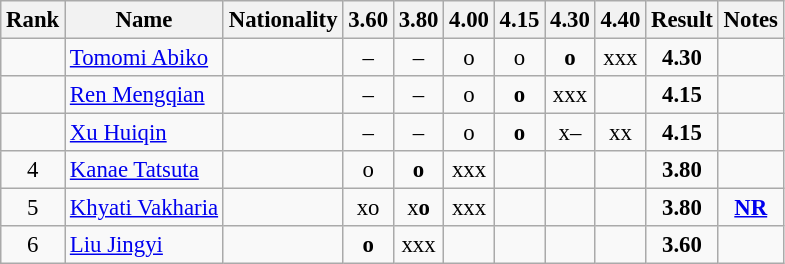<table class="wikitable sortable" style="text-align:center;font-size:95%">
<tr>
<th>Rank</th>
<th>Name</th>
<th>Nationality</th>
<th>3.60</th>
<th>3.80</th>
<th>4.00</th>
<th>4.15</th>
<th>4.30</th>
<th>4.40</th>
<th>Result</th>
<th>Notes</th>
</tr>
<tr>
<td></td>
<td align=left><a href='#'>Tomomi Abiko</a></td>
<td align=left></td>
<td>–</td>
<td>–</td>
<td>o</td>
<td>o</td>
<td><strong>o</strong></td>
<td>xxx</td>
<td><strong>4.30</strong></td>
<td></td>
</tr>
<tr>
<td></td>
<td align=left><a href='#'>Ren Mengqian</a></td>
<td align=left></td>
<td>–</td>
<td>–</td>
<td>o</td>
<td><strong>o</strong></td>
<td>xxx</td>
<td></td>
<td><strong>4.15</strong></td>
<td></td>
</tr>
<tr>
<td></td>
<td align=left><a href='#'>Xu Huiqin</a></td>
<td align=left></td>
<td>–</td>
<td>–</td>
<td>o</td>
<td><strong>o</strong></td>
<td>x–</td>
<td>xx</td>
<td><strong>4.15</strong></td>
<td></td>
</tr>
<tr>
<td>4</td>
<td align=left><a href='#'>Kanae Tatsuta</a></td>
<td align=left></td>
<td>o</td>
<td><strong>o</strong></td>
<td>xxx</td>
<td></td>
<td></td>
<td></td>
<td><strong>3.80</strong></td>
<td></td>
</tr>
<tr>
<td>5</td>
<td align=left><a href='#'>Khyati Vakharia</a></td>
<td align=left></td>
<td>xo</td>
<td>x<strong>o</strong></td>
<td>xxx</td>
<td></td>
<td></td>
<td></td>
<td><strong>3.80</strong></td>
<td><strong><a href='#'>NR</a></strong></td>
</tr>
<tr>
<td>6</td>
<td align=left><a href='#'>Liu Jingyi</a></td>
<td align=left></td>
<td><strong>o</strong></td>
<td>xxx</td>
<td></td>
<td></td>
<td></td>
<td></td>
<td><strong>3.60</strong></td>
<td></td>
</tr>
</table>
